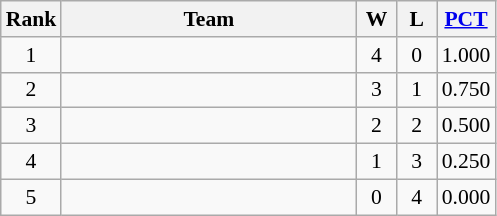<table class="wikitable" style="text-align:center; font-size: 90%">
<tr>
<th>Rank</th>
<th style="width:190px;">Team</th>
<th width=20px>W</th>
<th width=20px>L</th>
<th width=30px><a href='#'>PCT</a></th>
</tr>
<tr>
<td>1</td>
<td align=left></td>
<td>4</td>
<td>0</td>
<td>1.000</td>
</tr>
<tr>
<td>2</td>
<td align=left></td>
<td>3</td>
<td>1</td>
<td>0.750</td>
</tr>
<tr>
<td>3</td>
<td align=left></td>
<td>2</td>
<td>2</td>
<td>0.500</td>
</tr>
<tr>
<td>4</td>
<td align=left></td>
<td>1</td>
<td>3</td>
<td>0.250</td>
</tr>
<tr>
<td>5</td>
<td align=left></td>
<td>0</td>
<td>4</td>
<td>0.000</td>
</tr>
</table>
